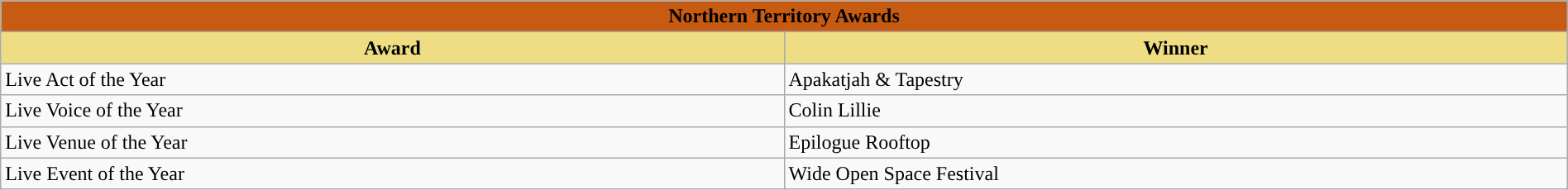<table class="wikitable" width=100%>
<tr>
<th colspan="2" ! style="width:15%;background:#C75B12">Northern Territory Awards</th>
</tr>
<tr>
<th style="width:10%;background:#EEDD82;">Award</th>
<th style="width:10%;background:#EEDD82;">Winner</th>
</tr>
<tr>
<td>Live Act of the Year</td>
<td>Apakatjah & Tapestry</td>
</tr>
<tr>
<td>Live Voice of the Year</td>
<td>Colin Lillie</td>
</tr>
<tr>
<td>Live Venue of the Year</td>
<td>Epilogue Rooftop</td>
</tr>
<tr>
<td>Live Event of the Year</td>
<td>Wide Open Space Festival</td>
</tr>
</table>
